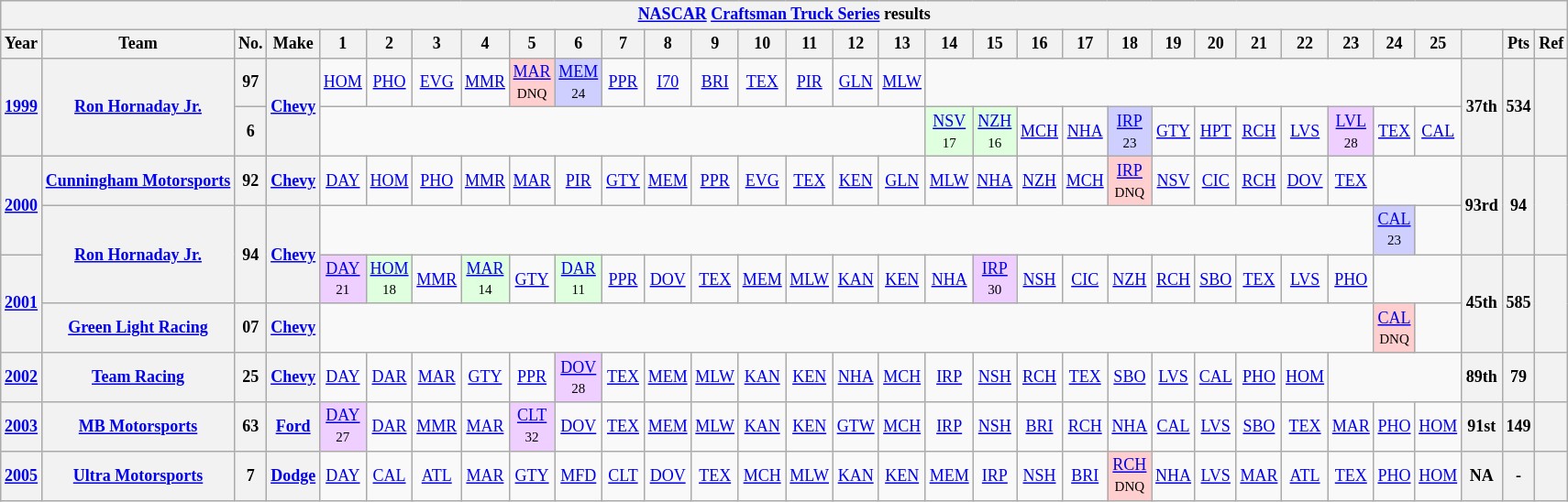<table class="wikitable" style="text-align:center; font-size:75%">
<tr>
<th colspan=45><a href='#'>NASCAR</a> <a href='#'>Craftsman Truck Series</a> results</th>
</tr>
<tr>
<th>Year</th>
<th>Team</th>
<th>No.</th>
<th>Make</th>
<th>1</th>
<th>2</th>
<th>3</th>
<th>4</th>
<th>5</th>
<th>6</th>
<th>7</th>
<th>8</th>
<th>9</th>
<th>10</th>
<th>11</th>
<th>12</th>
<th>13</th>
<th>14</th>
<th>15</th>
<th>16</th>
<th>17</th>
<th>18</th>
<th>19</th>
<th>20</th>
<th>21</th>
<th>22</th>
<th>23</th>
<th>24</th>
<th>25</th>
<th></th>
<th>Pts</th>
<th>Ref</th>
</tr>
<tr>
<th rowspan=2><a href='#'>1999</a></th>
<th rowspan=2><a href='#'>Ron Hornaday Jr.</a></th>
<th>97</th>
<th rowspan=2><a href='#'>Chevy</a></th>
<td><a href='#'>HOM</a></td>
<td><a href='#'>PHO</a></td>
<td><a href='#'>EVG</a></td>
<td><a href='#'>MMR</a></td>
<td style="background:#FFCFCF;"><a href='#'>MAR</a><br><small>DNQ</small></td>
<td style="background:#CFCFFF;"><a href='#'>MEM</a><br><small>24</small></td>
<td><a href='#'>PPR</a></td>
<td><a href='#'>I70</a></td>
<td><a href='#'>BRI</a></td>
<td><a href='#'>TEX</a></td>
<td><a href='#'>PIR</a></td>
<td><a href='#'>GLN</a></td>
<td><a href='#'>MLW</a></td>
<td colspan=12></td>
<th rowspan=2>37th</th>
<th rowspan=2>534</th>
<th rowspan=2></th>
</tr>
<tr>
<th>6</th>
<td colspan=13></td>
<td style="background:#DFFFDF;"><a href='#'>NSV</a><br><small>17</small></td>
<td style="background:#DFFFDF;"><a href='#'>NZH</a><br><small>16</small></td>
<td><a href='#'>MCH</a></td>
<td><a href='#'>NHA</a></td>
<td style="background:#CFCFFF;"><a href='#'>IRP</a><br><small>23</small></td>
<td><a href='#'>GTY</a></td>
<td><a href='#'>HPT</a></td>
<td><a href='#'>RCH</a></td>
<td><a href='#'>LVS</a></td>
<td style="background:#EFCFFF;"><a href='#'>LVL</a><br><small>28</small></td>
<td><a href='#'>TEX</a></td>
<td><a href='#'>CAL</a></td>
</tr>
<tr>
<th rowspan=2><a href='#'>2000</a></th>
<th><a href='#'>Cunningham Motorsports</a></th>
<th>92</th>
<th><a href='#'>Chevy</a></th>
<td><a href='#'>DAY</a></td>
<td><a href='#'>HOM</a></td>
<td><a href='#'>PHO</a></td>
<td><a href='#'>MMR</a></td>
<td><a href='#'>MAR</a></td>
<td><a href='#'>PIR</a></td>
<td><a href='#'>GTY</a></td>
<td><a href='#'>MEM</a></td>
<td><a href='#'>PPR</a></td>
<td><a href='#'>EVG</a></td>
<td><a href='#'>TEX</a></td>
<td><a href='#'>KEN</a></td>
<td><a href='#'>GLN</a></td>
<td><a href='#'>MLW</a></td>
<td><a href='#'>NHA</a></td>
<td><a href='#'>NZH</a></td>
<td><a href='#'>MCH</a></td>
<td style="background:#FFCFCF;"><a href='#'>IRP</a><br><small>DNQ</small></td>
<td><a href='#'>NSV</a></td>
<td><a href='#'>CIC</a></td>
<td><a href='#'>RCH</a></td>
<td><a href='#'>DOV</a></td>
<td><a href='#'>TEX</a></td>
<td colspan=2></td>
<th rowspan=2>93rd</th>
<th rowspan=2>94</th>
<th rowspan=2></th>
</tr>
<tr>
<th rowspan=2><a href='#'>Ron Hornaday Jr.</a></th>
<th rowspan=2>94</th>
<th rowspan=2><a href='#'>Chevy</a></th>
<td colspan=23></td>
<td style="background:#CFCFFF;"><a href='#'>CAL</a><br><small>23</small></td>
<td></td>
</tr>
<tr>
<th rowspan=2><a href='#'>2001</a></th>
<td style="background:#EFCFFF;"><a href='#'>DAY</a><br><small>21</small></td>
<td style="background:#DFFFDF;"><a href='#'>HOM</a><br><small>18</small></td>
<td><a href='#'>MMR</a></td>
<td style="background:#DFFFDF;"><a href='#'>MAR</a><br><small>14</small></td>
<td><a href='#'>GTY</a></td>
<td style="background:#DFFFDF;"><a href='#'>DAR</a><br><small>11</small></td>
<td><a href='#'>PPR</a></td>
<td><a href='#'>DOV</a></td>
<td><a href='#'>TEX</a></td>
<td><a href='#'>MEM</a></td>
<td><a href='#'>MLW</a></td>
<td><a href='#'>KAN</a></td>
<td><a href='#'>KEN</a></td>
<td><a href='#'>NHA</a></td>
<td style="background:#EFCFFF;"><a href='#'>IRP</a><br><small>30</small></td>
<td><a href='#'>NSH</a></td>
<td><a href='#'>CIC</a></td>
<td><a href='#'>NZH</a></td>
<td><a href='#'>RCH</a></td>
<td><a href='#'>SBO</a></td>
<td><a href='#'>TEX</a></td>
<td><a href='#'>LVS</a></td>
<td><a href='#'>PHO</a></td>
<td colspan=2></td>
<th rowspan=2>45th</th>
<th rowspan=2>585</th>
<th rowspan=2></th>
</tr>
<tr>
<th><a href='#'>Green Light Racing</a></th>
<th>07</th>
<th><a href='#'>Chevy</a></th>
<td colspan=23></td>
<td style="background:#FFCFCF;"><a href='#'>CAL</a><br><small>DNQ</small></td>
<td></td>
</tr>
<tr>
<th><a href='#'>2002</a></th>
<th><a href='#'>Team Racing</a></th>
<th>25</th>
<th><a href='#'>Chevy</a></th>
<td><a href='#'>DAY</a></td>
<td><a href='#'>DAR</a></td>
<td><a href='#'>MAR</a></td>
<td><a href='#'>GTY</a></td>
<td><a href='#'>PPR</a></td>
<td style="background:#EFCFFF;"><a href='#'>DOV</a><br><small>28</small></td>
<td><a href='#'>TEX</a></td>
<td><a href='#'>MEM</a></td>
<td><a href='#'>MLW</a></td>
<td><a href='#'>KAN</a></td>
<td><a href='#'>KEN</a></td>
<td><a href='#'>NHA</a></td>
<td><a href='#'>MCH</a></td>
<td><a href='#'>IRP</a></td>
<td><a href='#'>NSH</a></td>
<td><a href='#'>RCH</a></td>
<td><a href='#'>TEX</a></td>
<td><a href='#'>SBO</a></td>
<td><a href='#'>LVS</a></td>
<td><a href='#'>CAL</a></td>
<td><a href='#'>PHO</a></td>
<td><a href='#'>HOM</a></td>
<td colspan=3></td>
<th>89th</th>
<th>79</th>
<th></th>
</tr>
<tr>
<th><a href='#'>2003</a></th>
<th><a href='#'>MB Motorsports</a></th>
<th>63</th>
<th><a href='#'>Ford</a></th>
<td style="background:#EFCFFF;"><a href='#'>DAY</a><br><small>27</small></td>
<td><a href='#'>DAR</a></td>
<td><a href='#'>MMR</a></td>
<td><a href='#'>MAR</a></td>
<td style="background:#EFCFFF;"><a href='#'>CLT</a><br><small>32</small></td>
<td><a href='#'>DOV</a></td>
<td><a href='#'>TEX</a></td>
<td><a href='#'>MEM</a></td>
<td><a href='#'>MLW</a></td>
<td><a href='#'>KAN</a></td>
<td><a href='#'>KEN</a></td>
<td><a href='#'>GTW</a></td>
<td><a href='#'>MCH</a></td>
<td><a href='#'>IRP</a></td>
<td><a href='#'>NSH</a></td>
<td><a href='#'>BRI</a></td>
<td><a href='#'>RCH</a></td>
<td><a href='#'>NHA</a></td>
<td><a href='#'>CAL</a></td>
<td><a href='#'>LVS</a></td>
<td><a href='#'>SBO</a></td>
<td><a href='#'>TEX</a></td>
<td><a href='#'>MAR</a></td>
<td><a href='#'>PHO</a></td>
<td><a href='#'>HOM</a></td>
<th>91st</th>
<th>149</th>
<th></th>
</tr>
<tr>
<th><a href='#'>2005</a></th>
<th><a href='#'>Ultra Motorsports</a></th>
<th>7</th>
<th><a href='#'>Dodge</a></th>
<td><a href='#'>DAY</a></td>
<td><a href='#'>CAL</a></td>
<td><a href='#'>ATL</a></td>
<td><a href='#'>MAR</a></td>
<td><a href='#'>GTY</a></td>
<td><a href='#'>MFD</a></td>
<td><a href='#'>CLT</a></td>
<td><a href='#'>DOV</a></td>
<td><a href='#'>TEX</a></td>
<td><a href='#'>MCH</a></td>
<td><a href='#'>MLW</a></td>
<td><a href='#'>KAN</a></td>
<td><a href='#'>KEN</a></td>
<td><a href='#'>MEM</a></td>
<td><a href='#'>IRP</a></td>
<td><a href='#'>NSH</a></td>
<td><a href='#'>BRI</a></td>
<td style="background:#FFCFCF;"><a href='#'>RCH</a><br><small>DNQ</small></td>
<td><a href='#'>NHA</a></td>
<td><a href='#'>LVS</a></td>
<td><a href='#'>MAR</a></td>
<td><a href='#'>ATL</a></td>
<td><a href='#'>TEX</a></td>
<td><a href='#'>PHO</a></td>
<td><a href='#'>HOM</a></td>
<th>NA</th>
<th>-</th>
<th></th>
</tr>
</table>
